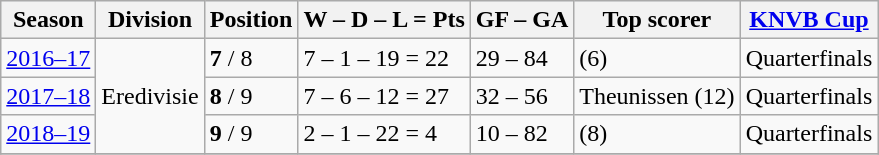<table class="wikitable">
<tr style="background:#f0f6fa;">
<th>Season</th>
<th>Division</th>
<th>Position</th>
<th>W – D – L = Pts</th>
<th>GF – GA</th>
<th>Top scorer</th>
<th><a href='#'>KNVB Cup</a></th>
</tr>
<tr>
<td><a href='#'>2016–17</a></td>
<td rowspan="3">Eredivisie</td>
<td><strong>7</strong> / 8</td>
<td>7 – 1 – 19 = 22</td>
<td>29 – 84</td>
<td> (6)</td>
<td>Quarterfinals</td>
</tr>
<tr>
<td><a href='#'>2017–18</a></td>
<td><strong>8</strong> / 9</td>
<td>7 – 6 – 12 = 27</td>
<td>32 – 56</td>
<td>Theunissen (12)</td>
<td>Quarterfinals</td>
</tr>
<tr>
<td><a href='#'>2018–19</a></td>
<td><strong>9</strong> / 9</td>
<td>2 – 1 – 22 = 4</td>
<td>10 – 82</td>
<td> (8)</td>
<td>Quarterfinals</td>
</tr>
<tr>
</tr>
</table>
